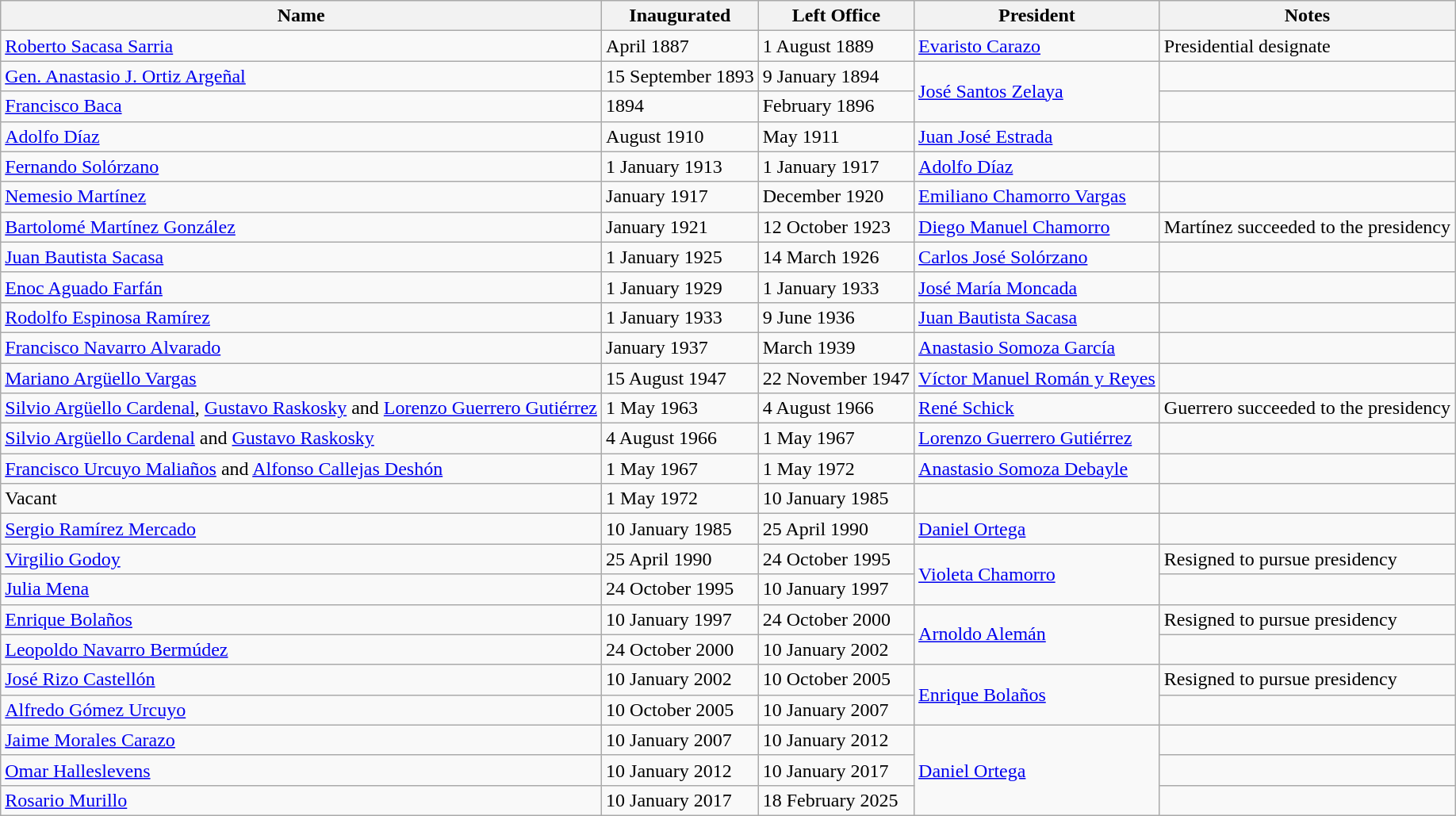<table class="wikitable">
<tr>
<th>Name</th>
<th>Inaugurated</th>
<th>Left Office</th>
<th>President</th>
<th>Notes</th>
</tr>
<tr>
<td><a href='#'>Roberto Sacasa Sarria</a></td>
<td>April 1887</td>
<td>1 August 1889</td>
<td><a href='#'>Evaristo Carazo</a></td>
<td>Presidential designate</td>
</tr>
<tr>
<td><a href='#'>Gen. Anastasio J. Ortiz Argeñal</a></td>
<td>15 September 1893</td>
<td>9 January 1894</td>
<td rowspan=2><a href='#'>José Santos Zelaya</a></td>
<td></td>
</tr>
<tr>
<td><a href='#'>Francisco Baca</a></td>
<td>1894</td>
<td>February 1896</td>
<td></td>
</tr>
<tr>
<td><a href='#'>Adolfo Díaz</a></td>
<td>August 1910</td>
<td>May 1911</td>
<td><a href='#'>Juan José Estrada</a></td>
<td></td>
</tr>
<tr>
<td><a href='#'>Fernando Solórzano</a></td>
<td>1 January 1913</td>
<td>1 January 1917</td>
<td><a href='#'>Adolfo Díaz</a></td>
<td></td>
</tr>
<tr>
<td><a href='#'>Nemesio Martínez</a></td>
<td>January 1917</td>
<td>December 1920</td>
<td><a href='#'>Emiliano Chamorro Vargas</a></td>
<td></td>
</tr>
<tr>
<td><a href='#'>Bartolomé Martínez González</a></td>
<td>January 1921</td>
<td>12 October 1923</td>
<td><a href='#'>Diego Manuel Chamorro</a></td>
<td> Martínez succeeded to the presidency</td>
</tr>
<tr>
<td><a href='#'>Juan Bautista Sacasa</a></td>
<td>1 January 1925</td>
<td>14 March 1926</td>
<td><a href='#'>Carlos José Solórzano</a></td>
<td></td>
</tr>
<tr>
<td><a href='#'>Enoc Aguado Farfán</a></td>
<td>1 January 1929</td>
<td>1 January 1933</td>
<td><a href='#'>José María Moncada</a></td>
<td></td>
</tr>
<tr>
<td><a href='#'>Rodolfo Espinosa Ramírez</a></td>
<td>1 January 1933</td>
<td>9 June 1936</td>
<td><a href='#'>Juan Bautista Sacasa</a></td>
<td></td>
</tr>
<tr>
<td><a href='#'>Francisco Navarro Alvarado</a></td>
<td>January 1937</td>
<td>March 1939</td>
<td><a href='#'>Anastasio Somoza García</a></td>
<td></td>
</tr>
<tr>
<td><a href='#'>Mariano Argüello Vargas</a></td>
<td>15 August 1947</td>
<td>22 November 1947</td>
<td><a href='#'>Víctor Manuel Román y Reyes</a></td>
<td></td>
</tr>
<tr>
<td><a href='#'>Silvio Argüello Cardenal</a>, <a href='#'>Gustavo Raskosky</a> and <a href='#'>Lorenzo Guerrero Gutiérrez</a></td>
<td>1 May 1963</td>
<td>4 August 1966</td>
<td><a href='#'>René Schick</a></td>
<td> Guerrero succeeded to the presidency</td>
</tr>
<tr>
<td><a href='#'>Silvio Argüello Cardenal</a> and <a href='#'>Gustavo Raskosky</a></td>
<td>4 August 1966</td>
<td>1 May 1967</td>
<td><a href='#'>Lorenzo Guerrero Gutiérrez</a></td>
<td></td>
</tr>
<tr>
<td><a href='#'>Francisco Urcuyo Maliaños</a> and <a href='#'>Alfonso Callejas Deshón</a></td>
<td>1 May 1967</td>
<td>1 May 1972</td>
<td><a href='#'>Anastasio Somoza Debayle</a></td>
<td></td>
</tr>
<tr>
<td>Vacant</td>
<td>1 May 1972</td>
<td>10 January 1985</td>
<td></td>
<td></td>
</tr>
<tr>
<td><a href='#'>Sergio Ramírez Mercado</a></td>
<td>10 January 1985</td>
<td>25 April 1990</td>
<td><a href='#'>Daniel Ortega</a></td>
<td></td>
</tr>
<tr>
<td><a href='#'>Virgilio Godoy</a></td>
<td>25 April 1990</td>
<td>24 October 1995</td>
<td rowspan=2><a href='#'>Violeta Chamorro</a></td>
<td> Resigned to pursue presidency</td>
</tr>
<tr>
<td><a href='#'>Julia Mena</a></td>
<td>24 October 1995</td>
<td>10 January 1997</td>
<td></td>
</tr>
<tr>
<td><a href='#'>Enrique Bolaños</a></td>
<td>10 January 1997</td>
<td>24 October 2000</td>
<td rowspan=2><a href='#'>Arnoldo Alemán</a></td>
<td> Resigned to pursue presidency</td>
</tr>
<tr>
<td><a href='#'>Leopoldo Navarro Bermúdez</a></td>
<td>24 October 2000</td>
<td>10 January 2002</td>
<td></td>
</tr>
<tr>
<td><a href='#'>José Rizo Castellón</a></td>
<td>10 January 2002</td>
<td>10 October 2005</td>
<td rowspan=2><a href='#'>Enrique Bolaños</a></td>
<td> Resigned to pursue presidency</td>
</tr>
<tr>
<td><a href='#'>Alfredo Gómez Urcuyo</a></td>
<td>10 October 2005</td>
<td>10 January 2007</td>
<td></td>
</tr>
<tr>
<td><a href='#'>Jaime Morales Carazo</a></td>
<td>10 January 2007</td>
<td>10 January 2012</td>
<td rowspan=3><a href='#'>Daniel Ortega</a></td>
<td></td>
</tr>
<tr>
<td><a href='#'>Omar Halleslevens</a></td>
<td>10 January 2012</td>
<td>10 January 2017</td>
<td></td>
</tr>
<tr>
<td><a href='#'>Rosario Murillo</a></td>
<td>10 January 2017</td>
<td>18 February 2025</td>
<td></td>
</tr>
</table>
